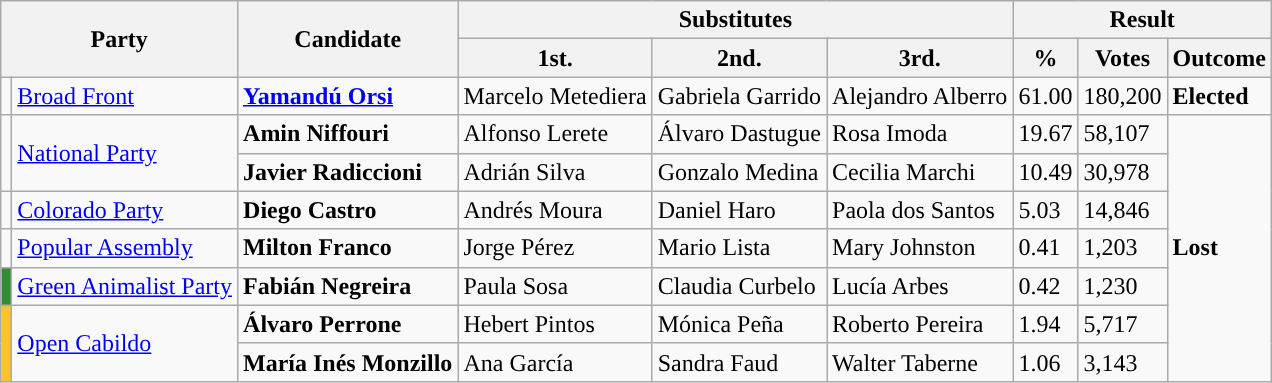<table class="wikitable">
<tr>
<th colspan="2" rowspan="2">Party</th>
<th rowspan="2">Candidate</th>
<th colspan="3">Substitutes</th>
<th colspan="3">Result</th>
</tr>
<tr>
<th>1st.</th>
<th>2nd.</th>
<th>3rd.</th>
<th>%</th>
<th>Votes</th>
<th>Outcome</th>
</tr>
<tr>
<td style="background:"></td>
<td><a href='#'>Broad Front</a></td>
<td><strong><a href='#'>Yamandú Orsi</a></strong></td>
<td>Marcelo Metediera</td>
<td>Gabriela Garrido</td>
<td>Alejandro Alberro</td>
<td>61.00</td>
<td>180,200</td>
<td><strong>Elected</strong> </td>
</tr>
<tr>
<td rowspan="2" style="background:"></td>
<td rowspan="2"><a href='#'>National Party</a></td>
<td><strong>Amin Niffouri</strong></td>
<td>Alfonso Lerete</td>
<td>Álvaro Dastugue</td>
<td>Rosa Imoda</td>
<td>19.67</td>
<td>58,107</td>
<td rowspan="7"><strong>Lost</strong> </td>
</tr>
<tr>
<td><strong>Javier Radiccioni</strong></td>
<td>Adrián Silva</td>
<td>Gonzalo Medina</td>
<td>Cecilia Marchi</td>
<td>10.49</td>
<td>30,978</td>
</tr>
<tr>
<td style="background:"></td>
<td><a href='#'>Colorado Party</a></td>
<td><strong>Diego Castro</strong></td>
<td>Andrés Moura</td>
<td>Daniel Haro</td>
<td>Paola dos Santos</td>
<td>5.03</td>
<td>14,846</td>
</tr>
<tr>
<td style="background:"></td>
<td><a href='#'>Popular Assembly</a></td>
<td><strong>Milton Franco</strong></td>
<td>Jorge Pérez</td>
<td>Mario Lista</td>
<td>Mary Johnston</td>
<td>0.41</td>
<td>1,203</td>
</tr>
<tr>
<td style="background:#318C38"></td>
<td><a href='#'>Green Animalist Party</a></td>
<td><strong>Fabián Negreira</strong></td>
<td>Paula Sosa</td>
<td>Claudia Curbelo</td>
<td>Lucía Arbes</td>
<td>0.42</td>
<td>1,230</td>
</tr>
<tr>
<td rowspan="2" style="background:#FBC22B"></td>
<td rowspan="2"><a href='#'>Open Cabildo</a></td>
<td><strong>Álvaro Perrone</strong></td>
<td>Hebert Pintos</td>
<td>Mónica Peña</td>
<td>Roberto Pereira</td>
<td>1.94</td>
<td>5,717</td>
</tr>
<tr>
<td><strong>María Inés Monzillo</strong></td>
<td>Ana García</td>
<td>Sandra Faud</td>
<td>Walter Taberne</td>
<td>1.06</td>
<td>3,143</td>
</tr>
</table>
